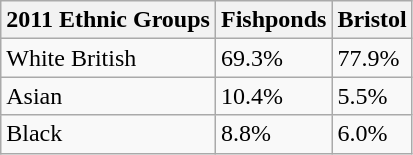<table class="wikitable">
<tr>
<th>2011 Ethnic Groups</th>
<th>Fishponds</th>
<th>Bristol</th>
</tr>
<tr>
<td>White British</td>
<td>69.3%</td>
<td>77.9%</td>
</tr>
<tr>
<td>Asian</td>
<td>10.4%</td>
<td>5.5%</td>
</tr>
<tr>
<td>Black</td>
<td>8.8%</td>
<td>6.0%</td>
</tr>
</table>
